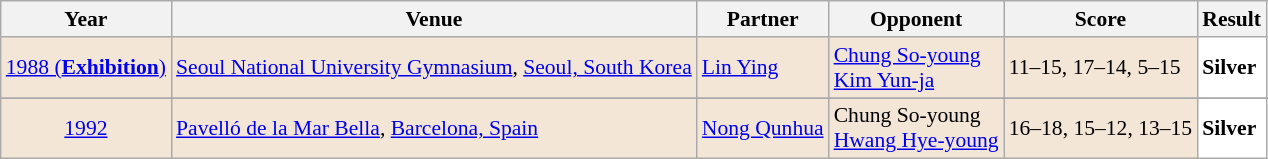<table class="sortable wikitable" style="font-size: 90%;">
<tr>
<th>Year</th>
<th>Venue</th>
<th>Partner</th>
<th>Opponent</th>
<th>Score</th>
<th>Result</th>
</tr>
<tr style="background:#F3E6D7">
<td align="center"><a href='#'>1988 (<strong>Exhibition</strong>)</a></td>
<td align="left"><a href='#'>Seoul National University Gymnasium</a>, <a href='#'>Seoul, South Korea</a></td>
<td align="left"> <a href='#'>Lin Ying</a></td>
<td align="left"> <a href='#'>Chung So-young</a> <br>  <a href='#'>Kim Yun-ja</a></td>
<td align="left">11–15, 17–14, 5–15</td>
<td style="text-align:left; background: white"> <strong>Silver</strong></td>
</tr>
<tr>
</tr>
<tr style="background:#F3E6D7">
<td align="center"><a href='#'>1992</a></td>
<td align="left"><a href='#'>Pavelló de la Mar Bella</a>, <a href='#'>Barcelona, Spain</a></td>
<td align="left"> <a href='#'>Nong Qunhua</a></td>
<td align="left"> Chung So-young <br>  <a href='#'>Hwang Hye-young</a></td>
<td align="left">16–18, 15–12, 13–15</td>
<td style="text-align:left; background: white"> <strong>Silver</strong></td>
</tr>
</table>
